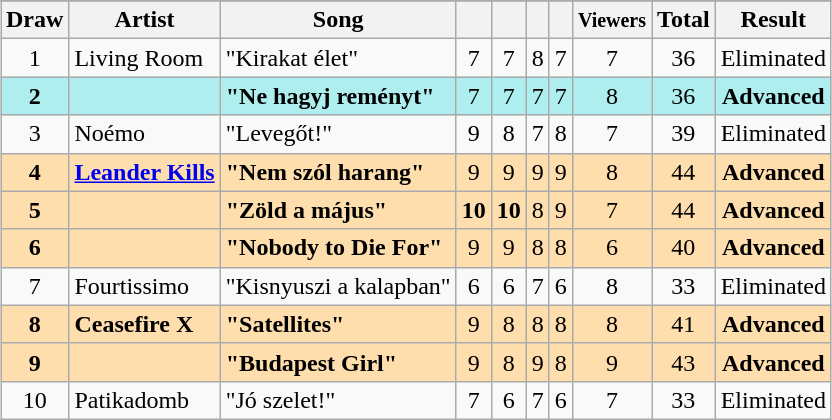<table class="sortable wikitable" style="margin: 1em auto 1em auto; text-align:center">
<tr>
</tr>
<tr>
<th>Draw</th>
<th>Artist</th>
<th>Song</th>
<th><small></small></th>
<th><small></small></th>
<th><small></small></th>
<th><small></small></th>
<th><small>Viewers</small></th>
<th>Total</th>
<th>Result</th>
</tr>
<tr>
<td>1</td>
<td align="left">Living Room</td>
<td align="left">"Kirakat élet"</td>
<td>7</td>
<td>7</td>
<td>8</td>
<td>7</td>
<td>7</td>
<td>36</td>
<td>Eliminated</td>
</tr>
<tr style="background:paleturquoise">
<td><strong>2</strong></td>
<td align="left"><strong></strong></td>
<td align="left"><strong>"Ne hagyj reményt"</strong></td>
<td>7</td>
<td>7</td>
<td>7</td>
<td>7</td>
<td>8</td>
<td>36</td>
<td><strong>Advanced</strong></td>
</tr>
<tr>
<td>3</td>
<td align="left">Noémo</td>
<td align="left">"Levegőt!"</td>
<td>9</td>
<td>8</td>
<td>7</td>
<td>8</td>
<td>7</td>
<td>39</td>
<td>Eliminated</td>
</tr>
<tr style="background:navajowhite;">
<td><strong>4</strong></td>
<td align="left"><strong><a href='#'>Leander Kills</a></strong></td>
<td align="left"><strong>"Nem szól harang"</strong></td>
<td>9</td>
<td>9</td>
<td>9</td>
<td>9</td>
<td>8</td>
<td>44</td>
<td><strong>Advanced</strong></td>
</tr>
<tr style="background:navajowhite;">
<td><strong>5</strong></td>
<td align="left"><strong></strong></td>
<td align="left"><strong>"Zöld a május"</strong></td>
<td><strong>10</strong></td>
<td><strong>10</strong></td>
<td>8</td>
<td>9</td>
<td>7</td>
<td>44</td>
<td><strong>Advanced</strong></td>
</tr>
<tr style="background:navajowhite;">
<td><strong>6</strong></td>
<td align="left"><strong></strong></td>
<td align="left"><strong>"Nobody to Die For"</strong></td>
<td>9</td>
<td>9</td>
<td>8</td>
<td>8</td>
<td>6</td>
<td>40</td>
<td><strong>Advanced</strong></td>
</tr>
<tr>
<td>7</td>
<td align="left">Fourtissimo</td>
<td align="left">"Kisnyuszi a kalapban"</td>
<td>6</td>
<td>6</td>
<td>7</td>
<td>6</td>
<td>8</td>
<td>33</td>
<td>Eliminated</td>
</tr>
<tr style="background:navajowhite;">
<td><strong>8</strong></td>
<td align="left"><strong>Ceasefire X</strong></td>
<td align="left"><strong>"Satellites"</strong></td>
<td>9</td>
<td>8</td>
<td>8</td>
<td>8</td>
<td>8</td>
<td>41</td>
<td><strong>Advanced</strong></td>
</tr>
<tr style="background:navajowhite;">
<td><strong>9</strong></td>
<td align="left"><strong></strong></td>
<td align="left"><strong>"Budapest Girl"</strong></td>
<td>9</td>
<td>8</td>
<td>9</td>
<td>8</td>
<td>9</td>
<td>43</td>
<td><strong>Advanced</strong></td>
</tr>
<tr>
<td>10</td>
<td align="left">Patikadomb</td>
<td align="left">"Jó szelet!"</td>
<td>7</td>
<td>6</td>
<td>7</td>
<td>6</td>
<td>7</td>
<td>33</td>
<td>Eliminated</td>
</tr>
</table>
